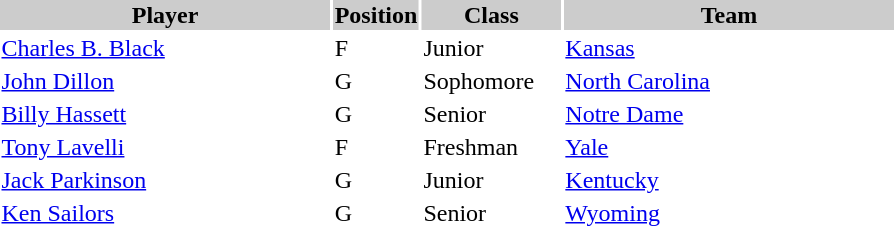<table style="width:600px" "border:'1' 'solid' 'gray'">
<tr>
<th style="background:#CCCCCC;width:40%">Player</th>
<th style="background:#CCCCCC;width:4%">Position</th>
<th style="background:#CCCCCC;width:16%">Class</th>
<th style="background:#CCCCCC;width:40%">Team</th>
</tr>
<tr>
<td><a href='#'>Charles B. Black</a></td>
<td>F</td>
<td>Junior</td>
<td><a href='#'>Kansas</a></td>
</tr>
<tr>
<td><a href='#'>John Dillon</a></td>
<td>G</td>
<td>Sophomore</td>
<td><a href='#'>North Carolina</a></td>
</tr>
<tr>
<td><a href='#'>Billy Hassett</a></td>
<td>G</td>
<td>Senior</td>
<td><a href='#'>Notre Dame</a></td>
</tr>
<tr>
<td><a href='#'>Tony Lavelli</a></td>
<td>F</td>
<td>Freshman</td>
<td><a href='#'>Yale</a></td>
</tr>
<tr>
<td><a href='#'>Jack Parkinson</a></td>
<td>G</td>
<td>Junior</td>
<td><a href='#'>Kentucky</a></td>
</tr>
<tr>
<td><a href='#'>Ken Sailors</a></td>
<td>G</td>
<td>Senior</td>
<td><a href='#'>Wyoming</a></td>
</tr>
</table>
